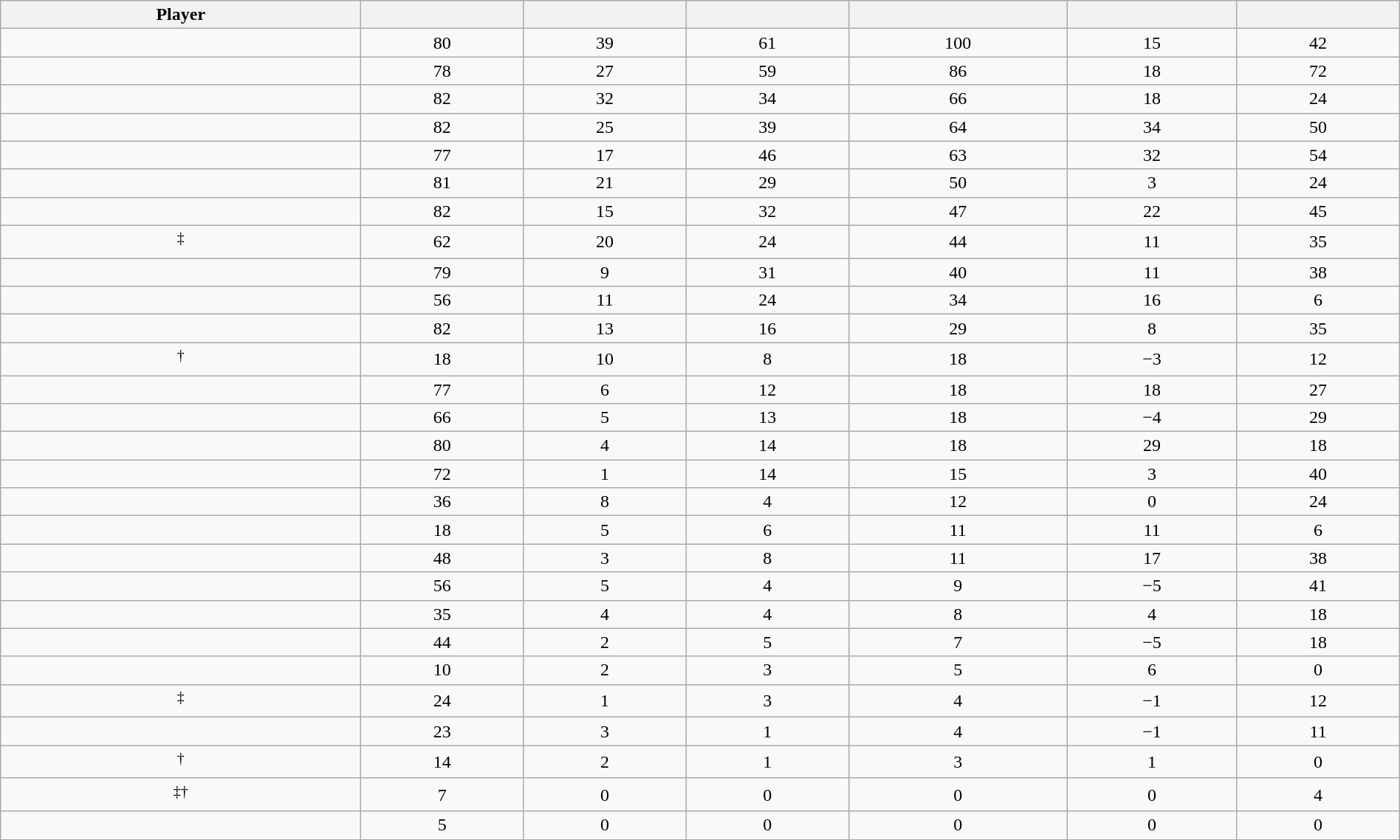<table class="wikitable sortable" style="width:100%; text-align:center;">
<tr>
<th>Player</th>
<th></th>
<th></th>
<th></th>
<th></th>
<th data-sort-type="number"></th>
<th></th>
</tr>
<tr>
<td></td>
<td>80</td>
<td>39</td>
<td>61</td>
<td>100</td>
<td>15</td>
<td>42</td>
</tr>
<tr>
<td></td>
<td>78</td>
<td>27</td>
<td>59</td>
<td>86</td>
<td>18</td>
<td>72</td>
</tr>
<tr>
<td></td>
<td>82</td>
<td>32</td>
<td>34</td>
<td>66</td>
<td>18</td>
<td>24</td>
</tr>
<tr>
<td></td>
<td>82</td>
<td>25</td>
<td>39</td>
<td>64</td>
<td>34</td>
<td>50</td>
</tr>
<tr>
<td></td>
<td>77</td>
<td>17</td>
<td>46</td>
<td>63</td>
<td>32</td>
<td>54</td>
</tr>
<tr>
<td></td>
<td>81</td>
<td>21</td>
<td>29</td>
<td>50</td>
<td>3</td>
<td>24</td>
</tr>
<tr>
<td></td>
<td>82</td>
<td>15</td>
<td>32</td>
<td>47</td>
<td>22</td>
<td>45</td>
</tr>
<tr>
<td><sup>‡</sup></td>
<td>62</td>
<td>20</td>
<td>24</td>
<td>44</td>
<td>11</td>
<td>35</td>
</tr>
<tr>
<td></td>
<td>79</td>
<td>9</td>
<td>31</td>
<td>40</td>
<td>11</td>
<td>38</td>
</tr>
<tr>
<td></td>
<td>56</td>
<td>11</td>
<td>24</td>
<td>34</td>
<td>16</td>
<td>6</td>
</tr>
<tr>
<td></td>
<td>82</td>
<td>13</td>
<td>16</td>
<td>29</td>
<td>8</td>
<td>35</td>
</tr>
<tr>
<td><sup>†</sup></td>
<td>18</td>
<td>10</td>
<td>8</td>
<td>18</td>
<td>−3</td>
<td>12</td>
</tr>
<tr>
<td></td>
<td>77</td>
<td>6</td>
<td>12</td>
<td>18</td>
<td>18</td>
<td>27</td>
</tr>
<tr>
<td></td>
<td>66</td>
<td>5</td>
<td>13</td>
<td>18</td>
<td>−4</td>
<td>29</td>
</tr>
<tr>
<td></td>
<td>80</td>
<td>4</td>
<td>14</td>
<td>18</td>
<td>29</td>
<td>18</td>
</tr>
<tr>
<td></td>
<td>72</td>
<td>1</td>
<td>14</td>
<td>15</td>
<td>3</td>
<td>40</td>
</tr>
<tr>
<td></td>
<td>36</td>
<td>8</td>
<td>4</td>
<td>12</td>
<td>0</td>
<td>24</td>
</tr>
<tr>
<td></td>
<td>18</td>
<td>5</td>
<td>6</td>
<td>11</td>
<td>11</td>
<td>6</td>
</tr>
<tr>
<td></td>
<td>48</td>
<td>3</td>
<td>8</td>
<td>11</td>
<td>17</td>
<td>38</td>
</tr>
<tr>
<td></td>
<td>56</td>
<td>5</td>
<td>4</td>
<td>9</td>
<td>−5</td>
<td>41</td>
</tr>
<tr>
<td></td>
<td>35</td>
<td>4</td>
<td>4</td>
<td>8</td>
<td>4</td>
<td>18</td>
</tr>
<tr>
<td></td>
<td>44</td>
<td>2</td>
<td>5</td>
<td>7</td>
<td>−5</td>
<td>18</td>
</tr>
<tr>
<td></td>
<td>10</td>
<td>2</td>
<td>3</td>
<td>5</td>
<td>6</td>
<td>0</td>
</tr>
<tr>
<td><sup>‡</sup></td>
<td>24</td>
<td>1</td>
<td>3</td>
<td>4</td>
<td>−1</td>
<td>12</td>
</tr>
<tr>
<td></td>
<td>23</td>
<td>3</td>
<td>1</td>
<td>4</td>
<td>−1</td>
<td>11</td>
</tr>
<tr>
<td><sup>†</sup></td>
<td>14</td>
<td>2</td>
<td>1</td>
<td>3</td>
<td>1</td>
<td>0</td>
</tr>
<tr>
<td><sup>‡†</sup></td>
<td>7</td>
<td>0</td>
<td>0</td>
<td>0</td>
<td>0</td>
<td>4</td>
</tr>
<tr>
<td></td>
<td>5</td>
<td>0</td>
<td>0</td>
<td>0</td>
<td>0</td>
<td>0</td>
</tr>
</table>
